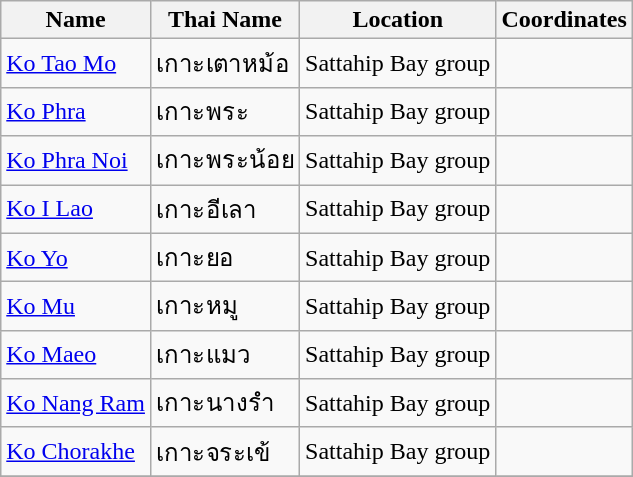<table class="wikitable sortable">
<tr>
<th rowspan=1>Name</th>
<th>Thai Name</th>
<th>Location</th>
<th>Coordinates</th>
</tr>
<tr>
<td><a href='#'>Ko Tao Mo</a></td>
<td>เกาะเตาหม้อ</td>
<td>Sattahip Bay group</td>
<td></td>
</tr>
<tr>
<td><a href='#'>Ko Phra</a></td>
<td>เกาะพระ</td>
<td>Sattahip Bay group</td>
<td></td>
</tr>
<tr>
<td><a href='#'>Ko Phra Noi</a></td>
<td>เกาะพระน้อย</td>
<td>Sattahip Bay group</td>
<td></td>
</tr>
<tr>
<td><a href='#'>Ko I Lao</a></td>
<td>เกาะอีเลา</td>
<td>Sattahip Bay group</td>
<td></td>
</tr>
<tr>
<td><a href='#'>Ko Yo</a></td>
<td>เกาะยอ</td>
<td>Sattahip Bay group</td>
<td></td>
</tr>
<tr>
<td><a href='#'>Ko Mu</a></td>
<td>เกาะหมู</td>
<td>Sattahip Bay group</td>
<td></td>
</tr>
<tr>
<td><a href='#'>Ko Maeo</a></td>
<td>เกาะแมว</td>
<td>Sattahip Bay group</td>
<td></td>
</tr>
<tr>
<td><a href='#'>Ko Nang Ram</a></td>
<td>เกาะนางรำ</td>
<td>Sattahip Bay group</td>
<td></td>
</tr>
<tr>
<td><a href='#'>Ko Chorakhe</a></td>
<td>เกาะจระเข้</td>
<td>Sattahip Bay group</td>
<td></td>
</tr>
<tr>
</tr>
</table>
